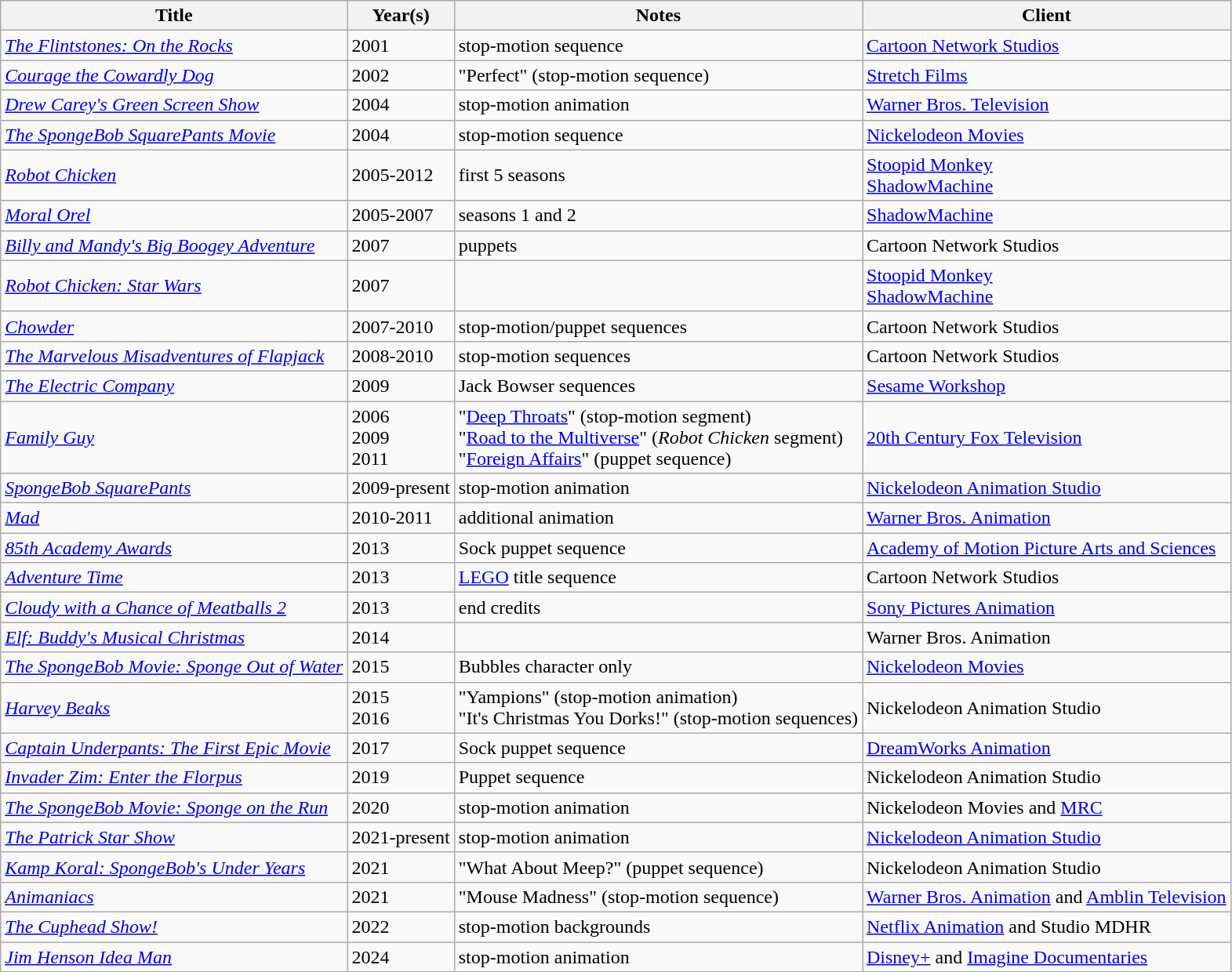<table class="wikitable sortable">
<tr>
<th>Title</th>
<th>Year(s)</th>
<th>Notes</th>
<th>Client</th>
</tr>
<tr>
<td><em><a href='#'>The Flintstones: On the Rocks</a></em></td>
<td>2001</td>
<td>stop-motion sequence</td>
<td><a href='#'>Cartoon Network Studios</a></td>
</tr>
<tr>
<td><em><a href='#'>Courage the Cowardly Dog</a></em></td>
<td>2002</td>
<td>"Perfect" (stop-motion sequence)</td>
<td><a href='#'>Stretch Films</a></td>
</tr>
<tr>
<td><em><a href='#'>Drew Carey's Green Screen Show</a></em></td>
<td>2004</td>
<td>stop-motion animation</td>
<td><a href='#'>Warner Bros. Television</a></td>
</tr>
<tr>
<td><em><a href='#'>The SpongeBob SquarePants Movie</a></em></td>
<td>2004</td>
<td>stop-motion sequence</td>
<td><a href='#'>Nickelodeon Movies</a></td>
</tr>
<tr>
<td><em><a href='#'>Robot Chicken</a></em></td>
<td>2005-2012</td>
<td>first 5 seasons</td>
<td><a href='#'>Stoopid Monkey</a><br><a href='#'>ShadowMachine</a></td>
</tr>
<tr>
<td><em><a href='#'>Moral Orel</a></em></td>
<td>2005-2007</td>
<td>seasons 1 and 2</td>
<td><a href='#'>ShadowMachine</a></td>
</tr>
<tr>
<td><em><a href='#'>Billy and Mandy's Big Boogey Adventure</a></em></td>
<td>2007</td>
<td>puppets</td>
<td>Cartoon Network Studios</td>
</tr>
<tr>
<td><em><a href='#'>Robot Chicken: Star Wars</a></em></td>
<td>2007</td>
<td></td>
<td><a href='#'>Stoopid Monkey</a><br><a href='#'>ShadowMachine</a></td>
</tr>
<tr>
<td><em><a href='#'>Chowder</a></em></td>
<td>2007-2010</td>
<td>stop-motion/puppet sequences</td>
<td>Cartoon Network Studios</td>
</tr>
<tr>
<td><em><a href='#'>The Marvelous Misadventures of Flapjack</a></em></td>
<td>2008-2010</td>
<td>stop-motion sequences</td>
<td>Cartoon Network Studios</td>
</tr>
<tr>
<td><em><a href='#'>The Electric Company</a></em></td>
<td>2009</td>
<td>Jack Bowser sequences</td>
<td><a href='#'>Sesame Workshop</a></td>
</tr>
<tr>
<td><em><a href='#'>Family Guy</a></em></td>
<td>2006<br>2009<br>2011</td>
<td>"<a href='#'>Deep Throats</a>" (stop-motion segment)<br>"<a href='#'>Road to the Multiverse</a>" (<em>Robot Chicken</em> segment)<br>"<a href='#'>Foreign Affairs</a>" (puppet sequence)</td>
<td><a href='#'>20th Century Fox Television</a></td>
</tr>
<tr>
<td><em><a href='#'>SpongeBob SquarePants</a></em></td>
<td>2009-present</td>
<td>stop-motion animation</td>
<td><a href='#'>Nickelodeon Animation Studio</a></td>
</tr>
<tr>
<td><em><a href='#'>Mad</a></em></td>
<td>2010-2011</td>
<td>additional animation</td>
<td><a href='#'>Warner Bros. Animation</a></td>
</tr>
<tr>
<td><em><a href='#'>85th Academy Awards</a></em></td>
<td>2013</td>
<td>Sock puppet sequence</td>
<td><a href='#'>Academy of Motion Picture Arts and Sciences</a></td>
</tr>
<tr>
<td><em><a href='#'>Adventure Time</a></em></td>
<td>2013</td>
<td><a href='#'>LEGO</a> title sequence</td>
<td>Cartoon Network Studios</td>
</tr>
<tr>
<td><em><a href='#'>Cloudy with a Chance of Meatballs 2</a></em></td>
<td>2013</td>
<td>end credits</td>
<td><a href='#'>Sony Pictures Animation</a></td>
</tr>
<tr>
<td><em><a href='#'>Elf: Buddy's Musical Christmas</a></em></td>
<td>2014</td>
<td></td>
<td>Warner Bros. Animation</td>
</tr>
<tr>
<td><em><a href='#'>The SpongeBob Movie: Sponge Out of Water</a></em></td>
<td>2015</td>
<td>Bubbles character only</td>
<td><a href='#'>Nickelodeon Movies</a></td>
</tr>
<tr>
<td><em><a href='#'>Harvey Beaks</a></em></td>
<td>2015<br>2016</td>
<td>"Yampions" (stop-motion animation)<br>"It's Christmas You Dorks!" (stop-motion sequences)</td>
<td>Nickelodeon Animation Studio</td>
</tr>
<tr>
<td><em><a href='#'>Captain Underpants: The First Epic Movie</a></em></td>
<td>2017</td>
<td>Sock puppet sequence</td>
<td><a href='#'>DreamWorks Animation</a></td>
</tr>
<tr>
<td><em><a href='#'>Invader Zim: Enter the Florpus</a></em></td>
<td>2019</td>
<td>Puppet sequence</td>
<td>Nickelodeon Animation Studio</td>
</tr>
<tr>
<td><em><a href='#'>The SpongeBob Movie: Sponge on the Run</a></em></td>
<td>2020</td>
<td>stop-motion animation</td>
<td>Nickelodeon Movies and <a href='#'>MRC</a></td>
</tr>
<tr>
<td><em><a href='#'>The Patrick Star Show</a></em></td>
<td>2021-present</td>
<td>stop-motion animation</td>
<td><a href='#'>Nickelodeon Animation Studio</a></td>
</tr>
<tr>
<td><em><a href='#'>Kamp Koral: SpongeBob's Under Years</a></em></td>
<td>2021</td>
<td>"What About Meep?" (puppet sequence)</td>
<td>Nickelodeon Animation Studio</td>
</tr>
<tr>
<td><em><a href='#'>Animaniacs</a></em></td>
<td>2021</td>
<td>"Mouse Madness" (stop-motion sequence)</td>
<td><a href='#'>Warner Bros. Animation</a> and <a href='#'>Amblin Television</a></td>
</tr>
<tr>
<td><em><a href='#'>The Cuphead Show!</a></em></td>
<td>2022</td>
<td>stop-motion backgrounds</td>
<td><a href='#'>Netflix Animation</a> and Studio MDHR</td>
</tr>
<tr>
<td><em><a href='#'>Jim Henson Idea Man</a></em></td>
<td>2024</td>
<td>stop-motion animation</td>
<td><a href='#'>Disney+</a> and <a href='#'>Imagine Documentaries</a></td>
</tr>
<tr>
</tr>
</table>
